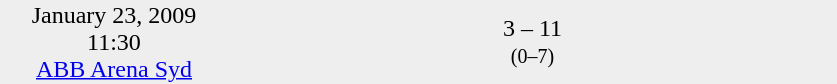<table style="background:#eee;" cellspacing="0">
<tr style="text-align:center;">
<td width=150>January 23, 2009<br>11:30<br><a href='#'>ABB Arena Syd</a></td>
<td style="width:150px; text-align:right;"></td>
<td width=100>3 – 11 <br><small>(0–7)</small></td>
<td style="width:150px; text-align:left;"><strong></strong></td>
</tr>
</table>
